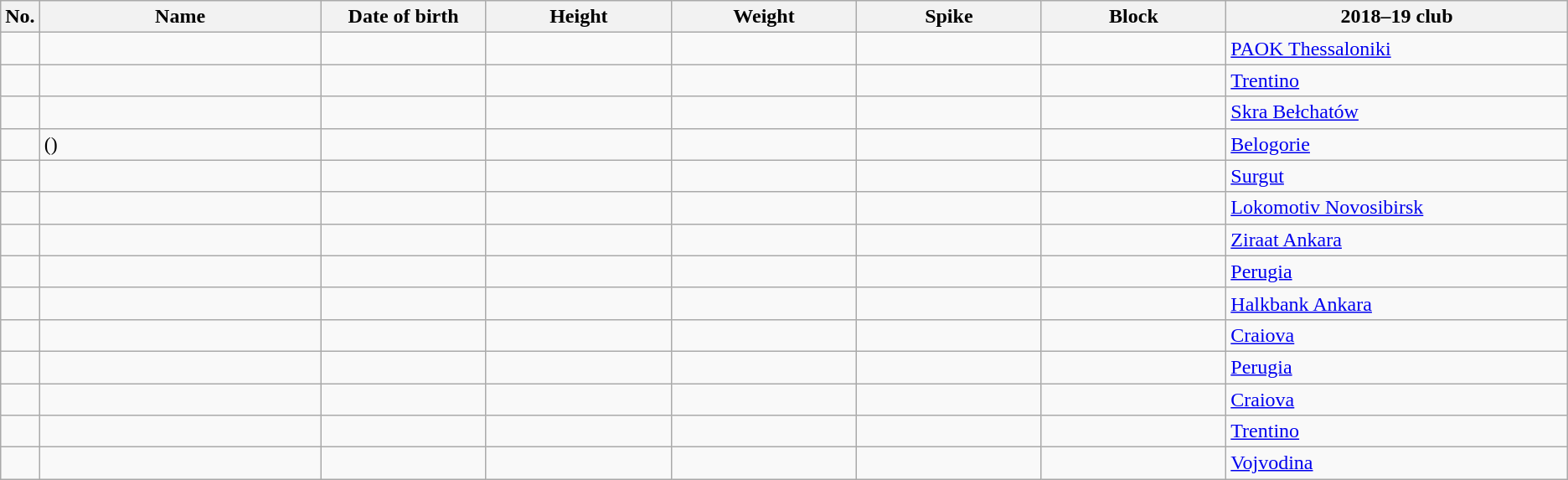<table class="wikitable sortable" style="font-size:100%; text-align:center">
<tr>
<th>No.</th>
<th style="width:14em">Name</th>
<th style="width:8em">Date of birth</th>
<th style="width:9em">Height</th>
<th style="width:9em">Weight</th>
<th style="width:9em">Spike</th>
<th style="width:9em">Block</th>
<th style="width:17em">2018–19 club</th>
</tr>
<tr>
<td></td>
<td align=left></td>
<td align=right></td>
<td></td>
<td></td>
<td></td>
<td></td>
<td align=left> <a href='#'>PAOK Thessaloniki</a></td>
</tr>
<tr>
<td></td>
<td align=left></td>
<td align=right></td>
<td></td>
<td></td>
<td></td>
<td></td>
<td align=left> <a href='#'>Trentino</a></td>
</tr>
<tr>
<td></td>
<td align=left></td>
<td align=right></td>
<td></td>
<td></td>
<td></td>
<td></td>
<td align=left> <a href='#'>Skra Bełchatów</a></td>
</tr>
<tr>
<td></td>
<td align=left> ()</td>
<td align=right></td>
<td></td>
<td></td>
<td></td>
<td></td>
<td align=left> <a href='#'>Belogorie</a></td>
</tr>
<tr>
<td></td>
<td align=left></td>
<td align=right></td>
<td></td>
<td></td>
<td></td>
<td></td>
<td align=left> <a href='#'>Surgut</a></td>
</tr>
<tr>
<td></td>
<td align=left></td>
<td align=right></td>
<td></td>
<td></td>
<td></td>
<td></td>
<td align=left> <a href='#'>Lokomotiv Novosibirsk</a></td>
</tr>
<tr>
<td></td>
<td align=left></td>
<td align=right></td>
<td></td>
<td></td>
<td></td>
<td></td>
<td align=left> <a href='#'>Ziraat Ankara</a></td>
</tr>
<tr>
<td></td>
<td align=left></td>
<td align=right></td>
<td></td>
<td></td>
<td></td>
<td></td>
<td align=left> <a href='#'>Perugia</a></td>
</tr>
<tr>
<td></td>
<td align=left></td>
<td align=right></td>
<td></td>
<td></td>
<td></td>
<td></td>
<td align=left> <a href='#'>Halkbank Ankara</a></td>
</tr>
<tr>
<td></td>
<td align=left></td>
<td align=right></td>
<td></td>
<td></td>
<td></td>
<td></td>
<td align=left> <a href='#'>Craiova</a></td>
</tr>
<tr>
<td></td>
<td align=left></td>
<td align=right></td>
<td></td>
<td></td>
<td></td>
<td></td>
<td align=left> <a href='#'>Perugia</a></td>
</tr>
<tr>
<td></td>
<td align=left></td>
<td align=right></td>
<td></td>
<td></td>
<td></td>
<td></td>
<td align=left> <a href='#'>Craiova</a></td>
</tr>
<tr>
<td></td>
<td align=left></td>
<td align=right></td>
<td></td>
<td></td>
<td></td>
<td></td>
<td align=left> <a href='#'>Trentino</a></td>
</tr>
<tr>
<td></td>
<td align=left></td>
<td align=right></td>
<td></td>
<td></td>
<td></td>
<td></td>
<td align=left> <a href='#'>Vojvodina</a></td>
</tr>
</table>
